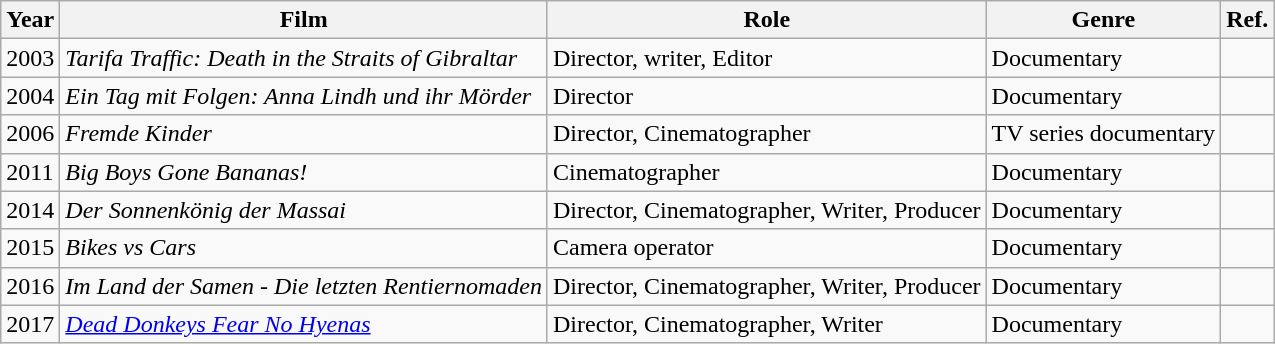<table class="wikitable">
<tr>
<th>Year</th>
<th>Film</th>
<th>Role</th>
<th>Genre</th>
<th>Ref.</th>
</tr>
<tr>
<td>2003</td>
<td><em>Tarifa Traffic: Death in the Straits of Gibraltar</em></td>
<td>Director, writer, Editor</td>
<td>Documentary</td>
<td></td>
</tr>
<tr>
<td>2004</td>
<td><em>Ein Tag mit Folgen: Anna Lindh und ihr Mörder</em></td>
<td>Director</td>
<td>Documentary</td>
<td></td>
</tr>
<tr>
<td>2006</td>
<td><em>Fremde Kinder</em></td>
<td>Director, Cinematographer</td>
<td>TV series documentary</td>
<td></td>
</tr>
<tr>
<td>2011</td>
<td><em>Big Boys Gone Bananas!</em></td>
<td>Cinematographer</td>
<td>Documentary</td>
<td></td>
</tr>
<tr>
<td>2014</td>
<td><em>Der Sonnenkönig der Massai</em></td>
<td>Director, Cinematographer, Writer, Producer</td>
<td>Documentary</td>
<td></td>
</tr>
<tr>
<td>2015</td>
<td><em>Bikes vs Cars</em></td>
<td>Camera operator</td>
<td>Documentary</td>
<td></td>
</tr>
<tr>
<td>2016</td>
<td><em>Im Land der Samen - Die letzten Rentiernomaden</em></td>
<td>Director, Cinematographer, Writer, Producer</td>
<td>Documentary</td>
<td></td>
</tr>
<tr>
<td>2017</td>
<td><em><a href='#'>Dead Donkeys Fear No Hyenas</a></em></td>
<td>Director, Cinematographer, Writer</td>
<td>Documentary</td>
<td></td>
</tr>
</table>
